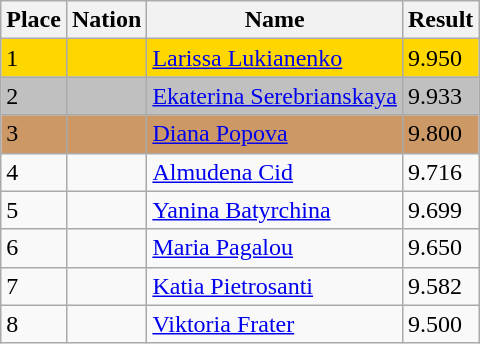<table class="wikitable">
<tr>
<th>Place</th>
<th>Nation</th>
<th>Name</th>
<th>Result</th>
</tr>
<tr bgcolor=gold>
<td>1</td>
<td></td>
<td align=left><a href='#'>Larissa Lukianenko</a></td>
<td>9.950</td>
</tr>
<tr bgcolor=silver>
<td>2</td>
<td></td>
<td align=left><a href='#'>Ekaterina Serebrianskaya</a></td>
<td>9.933</td>
</tr>
<tr bgcolor=cc9966>
<td>3</td>
<td></td>
<td><a href='#'>Diana Popova</a></td>
<td>9.800</td>
</tr>
<tr>
<td>4</td>
<td></td>
<td><a href='#'>Almudena Cid</a></td>
<td>9.716</td>
</tr>
<tr>
<td>5</td>
<td></td>
<td><a href='#'>Yanina Batyrchina</a></td>
<td>9.699</td>
</tr>
<tr>
<td>6</td>
<td></td>
<td><a href='#'>Maria Pagalou</a></td>
<td>9.650</td>
</tr>
<tr>
<td>7</td>
<td></td>
<td><a href='#'>Katia Pietrosanti</a></td>
<td>9.582</td>
</tr>
<tr>
<td>8</td>
<td></td>
<td><a href='#'>Viktoria Frater</a></td>
<td>9.500</td>
</tr>
</table>
